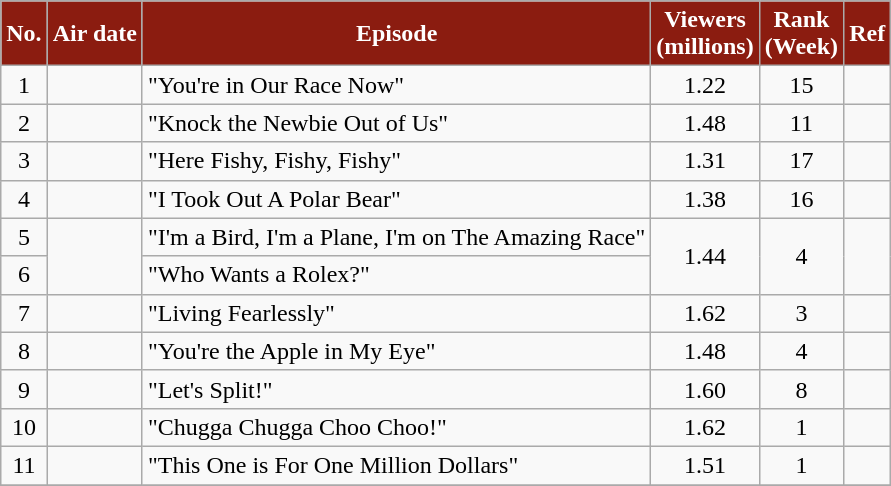<table class="wikitable" style="text-align:center;">
<tr>
<th style="background:#8b1c10; color:white;">No.</th>
<th style="background:#8b1c10; color:white;">Air date</th>
<th style="background:#8b1c10; color:white;">Episode</th>
<th style="background:#8b1c10; color:white;">Viewers<br>(millions)</th>
<th style="background:#8b1c10; color:white;">Rank<br>(Week)</th>
<th style="background:#8b1c10; color:white;">Ref</th>
</tr>
<tr>
<td>1</td>
<td style="text-align:left;"></td>
<td style="text-align:left;">"You're in Our Race Now"</td>
<td>1.22</td>
<td>15</td>
<td></td>
</tr>
<tr>
<td>2</td>
<td style="text-align:left;"></td>
<td style="text-align:left;">"Knock the Newbie Out of Us"</td>
<td>1.48</td>
<td>11</td>
<td></td>
</tr>
<tr>
<td>3</td>
<td style="text-align:left;"></td>
<td style="text-align:left;">"Here Fishy, Fishy, Fishy"</td>
<td>1.31</td>
<td>17</td>
<td></td>
</tr>
<tr>
<td>4</td>
<td style="text-align:left;"></td>
<td style="text-align:left;">"I Took Out A Polar Bear"</td>
<td>1.38</td>
<td>16</td>
<td></td>
</tr>
<tr>
<td>5</td>
<td rowspan=2></td>
<td style="text-align:left;">"I'm a Bird, I'm a Plane, I'm on The Amazing Race"</td>
<td rowspan=2>1.44</td>
<td rowspan=2>4</td>
<td rowspan=2></td>
</tr>
<tr>
<td>6</td>
<td style="text-align:left;">"Who Wants a Rolex?"</td>
</tr>
<tr>
<td>7</td>
<td style="text-align:left;"></td>
<td style="text-align:left;">"Living Fearlessly"</td>
<td>1.62</td>
<td>3</td>
<td></td>
</tr>
<tr>
<td>8</td>
<td style="text-align:left;"></td>
<td style="text-align:left;">"You're the Apple in My Eye"</td>
<td>1.48</td>
<td>4</td>
<td></td>
</tr>
<tr>
<td>9</td>
<td style="text-align:left;"></td>
<td style="text-align:left;">"Let's Split!"</td>
<td>1.60</td>
<td>8</td>
<td></td>
</tr>
<tr>
<td>10</td>
<td style="text-align:left;"></td>
<td style="text-align:left;">"Chugga Chugga Choo Choo!"</td>
<td>1.62</td>
<td>1</td>
<td></td>
</tr>
<tr>
<td>11</td>
<td style="text-align:left;"></td>
<td style="text-align:left;">"This One is For One Million Dollars"</td>
<td>1.51</td>
<td>1</td>
<td></td>
</tr>
<tr>
</tr>
</table>
